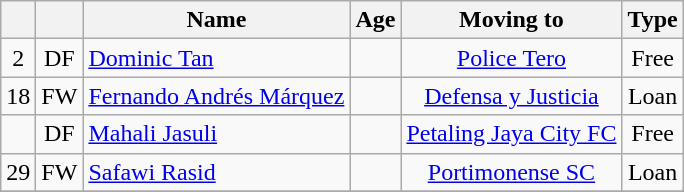<table class="wikitable" style="text-align:center;">
<tr>
<th></th>
<th></th>
<th>Name</th>
<th>Age</th>
<th>Moving to</th>
<th>Type</th>
</tr>
<tr>
<td>2</td>
<td>DF</td>
<td align=left> <a href='#'>Dominic Tan</a></td>
<td></td>
<td> <a href='#'>Police Tero</a></td>
<td>Free</td>
</tr>
<tr>
<td>18</td>
<td>FW</td>
<td align=left> <a href='#'>Fernando Andrés Márquez</a></td>
<td></td>
<td> <a href='#'>Defensa y Justicia</a></td>
<td>Loan </td>
</tr>
<tr>
<td></td>
<td>DF</td>
<td align=left> <a href='#'>Mahali Jasuli</a></td>
<td></td>
<td> <a href='#'>Petaling Jaya City FC</a></td>
<td>Free</td>
</tr>
<tr>
<td>29</td>
<td>FW</td>
<td align=left> <a href='#'>Safawi Rasid</a></td>
<td></td>
<td> <a href='#'>Portimonense SC</a></td>
<td>Loan</td>
</tr>
<tr>
</tr>
</table>
